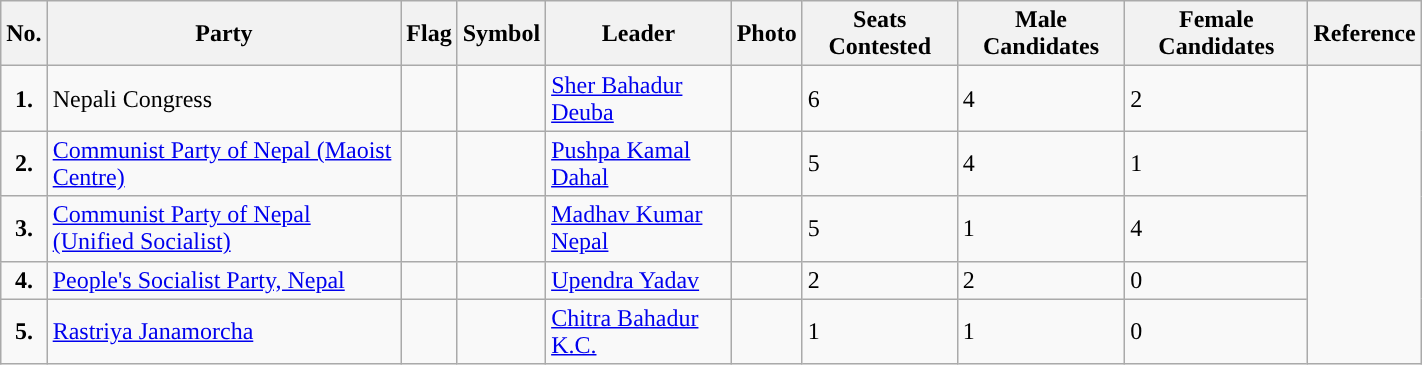<table class="wikitable" width="75%">
<tr>
<th>No.</th>
<th "style=max-width:60em">Party</th>
<th>Flag</th>
<th>Symbol</th>
<th>Leader</th>
<th>Photo</th>
<th>Seats Contested</th>
<th>Male Candidates</th>
<th>Female Candidates</th>
<th>Reference</th>
</tr>
<tr>
<td style="text-align:center; background:"><strong>1.</strong></td>
<td>Nepali Congress</td>
<td></td>
<td></td>
<td><a href='#'>Sher Bahadur Deuba</a></td>
<td></td>
<td>6</td>
<td>4</td>
<td>2</td>
<td rowspan="5"></td>
</tr>
<tr>
<td style="text-align:center; background:"><strong>2.</strong></td>
<td><a href='#'>Communist Party of Nepal (Maoist Centre)</a></td>
<td></td>
<td></td>
<td><a href='#'>Pushpa Kamal Dahal</a></td>
<td></td>
<td>5</td>
<td>4</td>
<td>1</td>
</tr>
<tr>
<td style="text-align:center; background:"><strong>3.</strong></td>
<td><a href='#'>Communist Party of Nepal (Unified Socialist)</a></td>
<td></td>
<td></td>
<td><a href='#'>Madhav Kumar Nepal</a></td>
<td></td>
<td>5</td>
<td>1</td>
<td>4</td>
</tr>
<tr>
<td style="text-align:center; background:"><strong>4.</strong></td>
<td><a href='#'>People's Socialist Party, Nepal</a></td>
<td></td>
<td></td>
<td><a href='#'>Upendra Yadav</a></td>
<td></td>
<td>2</td>
<td>2</td>
<td>0</td>
</tr>
<tr>
<td style="text-align:center; background:"><strong>5.</strong></td>
<td><a href='#'>Rastriya Janamorcha</a></td>
<td></td>
<td></td>
<td><a href='#'>Chitra Bahadur K.C.</a></td>
<td></td>
<td>1</td>
<td>1</td>
<td>0</td>
</tr>
</table>
